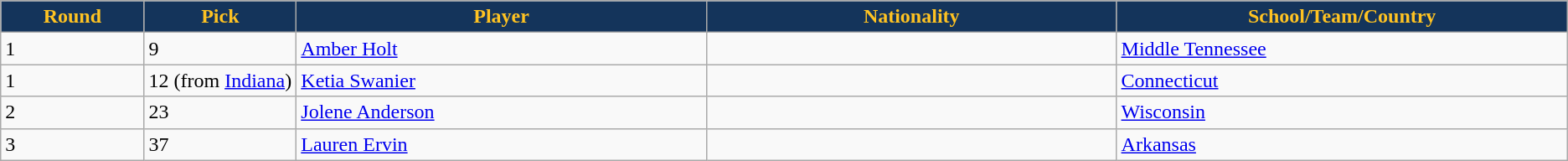<table class="wikitable">
<tr>
<th style="background:#14345b; color:#ffc322; width:3%;">Round</th>
<th style="background:#14345b; color:#ffc322; width:3%;">Pick</th>
<th style="background:#14345b; color:#ffc322; width:10%;">Player</th>
<th style="background:#14345b; color:#ffc322; width:10%;">Nationality</th>
<th style="background:#14345b; color:#ffc322; width:10%;">School/Team/Country</th>
</tr>
<tr>
<td>1</td>
<td>9</td>
<td><a href='#'>Amber Holt</a></td>
<td></td>
<td><a href='#'>Middle Tennessee</a></td>
</tr>
<tr>
<td>1</td>
<td>12 (from <a href='#'>Indiana</a>)</td>
<td><a href='#'>Ketia Swanier</a></td>
<td></td>
<td><a href='#'>Connecticut</a></td>
</tr>
<tr>
<td>2</td>
<td>23</td>
<td><a href='#'>Jolene Anderson</a></td>
<td></td>
<td><a href='#'>Wisconsin</a></td>
</tr>
<tr>
<td>3</td>
<td>37</td>
<td><a href='#'>Lauren Ervin</a></td>
<td></td>
<td><a href='#'>Arkansas</a></td>
</tr>
</table>
